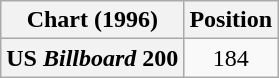<table class="wikitable plainrowheaders" style="text-align:center">
<tr>
<th scope="col">Chart (1996)</th>
<th scope="col">Position</th>
</tr>
<tr>
<th scope="row">US <em>Billboard</em> 200</th>
<td>184</td>
</tr>
</table>
